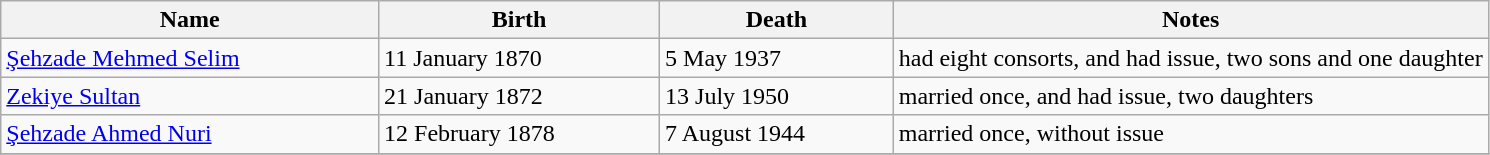<table class="wikitable">
<tr>
<th>Name</th>
<th>Birth</th>
<th>Death</th>
<th style="width:40%;">Notes</th>
</tr>
<tr>
<td><a href='#'>Şehzade Mehmed Selim</a></td>
<td>11 January 1870</td>
<td>5 May 1937</td>
<td>had eight consorts, and had issue, two sons and one daughter</td>
</tr>
<tr>
<td><a href='#'>Zekiye Sultan</a></td>
<td>21 January 1872</td>
<td>13 July 1950</td>
<td>married once, and had issue, two daughters</td>
</tr>
<tr>
<td><a href='#'>Şehzade Ahmed Nuri</a></td>
<td>12 February 1878</td>
<td>7 August 1944</td>
<td>married once, without issue</td>
</tr>
<tr>
</tr>
</table>
